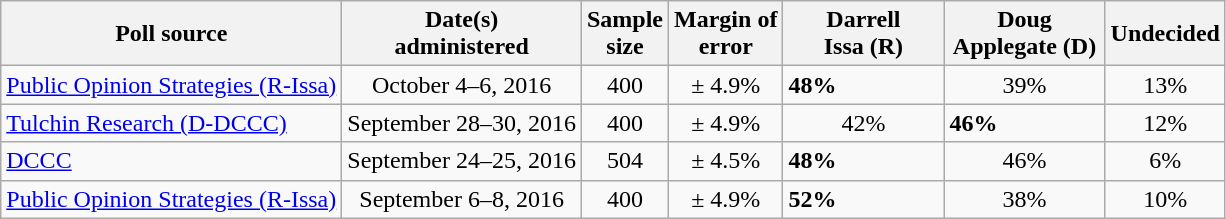<table class="wikitable">
<tr>
<th>Poll source</th>
<th>Date(s)<br>administered</th>
<th>Sample<br>size</th>
<th>Margin of<br>error</th>
<th style="width:100px;">Darrell<br>Issa (R)</th>
<th style="width:100px;">Doug<br>Applegate (D)</th>
<th>Undecided</th>
</tr>
<tr>
<td><a href='#'>Public Opinion Strategies (R-Issa)</a></td>
<td align=center>October 4–6, 2016</td>
<td align=center>400</td>
<td align=center>± 4.9%</td>
<td><strong>48%</strong></td>
<td align=center>39%</td>
<td align=center>13%</td>
</tr>
<tr>
<td><a href='#'>Tulchin Research (D-DCCC)</a></td>
<td align=center>September 28–30, 2016</td>
<td align=center>400</td>
<td align=center>± 4.9%</td>
<td align=center>42%</td>
<td><strong>46%</strong></td>
<td align=center>12%</td>
</tr>
<tr>
<td><a href='#'>DCCC</a></td>
<td align=center>September 24–25, 2016</td>
<td align=center>504</td>
<td align=center>± 4.5%</td>
<td><strong>48%</strong></td>
<td align=center>46%</td>
<td align=center>6%</td>
</tr>
<tr>
<td><a href='#'>Public Opinion Strategies (R-Issa)</a></td>
<td align=center>September 6–8, 2016</td>
<td align=center>400</td>
<td align=center>± 4.9%</td>
<td><strong>52%</strong></td>
<td align=center>38%</td>
<td align=center>10%</td>
</tr>
</table>
